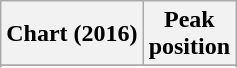<table class="wikitable sortable">
<tr>
<th>Chart (2016)</th>
<th>Peak<br>position</th>
</tr>
<tr>
</tr>
<tr>
</tr>
<tr>
</tr>
<tr>
</tr>
<tr>
</tr>
<tr>
</tr>
</table>
